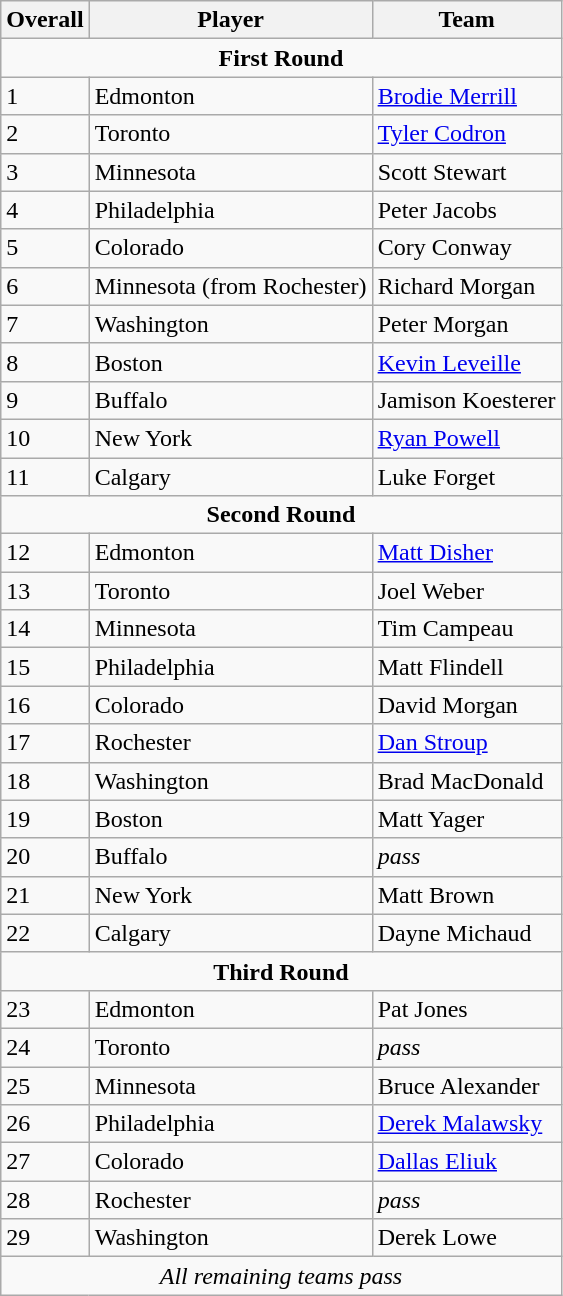<table class="wikitable">
<tr>
<th>Overall</th>
<th>Player</th>
<th>Team</th>
</tr>
<tr>
<td align="center" colspan="3"><strong>First Round</strong></td>
</tr>
<tr>
<td>1</td>
<td>Edmonton</td>
<td><a href='#'>Brodie Merrill</a></td>
</tr>
<tr>
<td>2</td>
<td>Toronto</td>
<td><a href='#'>Tyler Codron</a></td>
</tr>
<tr>
<td>3</td>
<td>Minnesota</td>
<td>Scott Stewart</td>
</tr>
<tr>
<td>4</td>
<td>Philadelphia</td>
<td>Peter Jacobs</td>
</tr>
<tr>
<td>5</td>
<td>Colorado</td>
<td>Cory Conway</td>
</tr>
<tr>
<td>6</td>
<td>Minnesota (from Rochester)</td>
<td>Richard Morgan</td>
</tr>
<tr>
<td>7</td>
<td>Washington</td>
<td>Peter Morgan</td>
</tr>
<tr>
<td>8</td>
<td>Boston</td>
<td><a href='#'>Kevin Leveille</a></td>
</tr>
<tr>
<td>9</td>
<td>Buffalo</td>
<td>Jamison Koesterer</td>
</tr>
<tr>
<td>10</td>
<td>New York</td>
<td><a href='#'>Ryan Powell</a></td>
</tr>
<tr>
<td>11</td>
<td>Calgary</td>
<td>Luke Forget</td>
</tr>
<tr>
<td align="center" colspan="3"><strong>Second Round</strong></td>
</tr>
<tr>
<td>12</td>
<td>Edmonton</td>
<td><a href='#'>Matt Disher</a></td>
</tr>
<tr>
<td>13</td>
<td>Toronto</td>
<td>Joel Weber</td>
</tr>
<tr>
<td>14</td>
<td>Minnesota</td>
<td>Tim Campeau</td>
</tr>
<tr>
<td>15</td>
<td>Philadelphia</td>
<td>Matt Flindell</td>
</tr>
<tr>
<td>16</td>
<td>Colorado</td>
<td>David Morgan</td>
</tr>
<tr>
<td>17</td>
<td>Rochester</td>
<td><a href='#'>Dan Stroup</a></td>
</tr>
<tr>
<td>18</td>
<td>Washington</td>
<td>Brad MacDonald</td>
</tr>
<tr>
<td>19</td>
<td>Boston</td>
<td>Matt Yager</td>
</tr>
<tr>
<td>20</td>
<td>Buffalo</td>
<td><em>pass</em></td>
</tr>
<tr>
<td>21</td>
<td>New York</td>
<td>Matt Brown</td>
</tr>
<tr>
<td>22</td>
<td>Calgary</td>
<td>Dayne Michaud</td>
</tr>
<tr>
<td align="center" colspan="3"><strong>Third Round</strong></td>
</tr>
<tr>
<td>23</td>
<td>Edmonton</td>
<td>Pat Jones</td>
</tr>
<tr>
<td>24</td>
<td>Toronto</td>
<td><em>pass</em></td>
</tr>
<tr>
<td>25</td>
<td>Minnesota</td>
<td>Bruce Alexander</td>
</tr>
<tr>
<td>26</td>
<td>Philadelphia</td>
<td><a href='#'>Derek Malawsky</a></td>
</tr>
<tr>
<td>27</td>
<td>Colorado</td>
<td><a href='#'>Dallas Eliuk</a></td>
</tr>
<tr>
<td>28</td>
<td>Rochester</td>
<td><em>pass</em></td>
</tr>
<tr>
<td>29</td>
<td>Washington</td>
<td>Derek Lowe</td>
</tr>
<tr>
<td align="center" colspan="3"><em>All remaining teams pass</em></td>
</tr>
</table>
